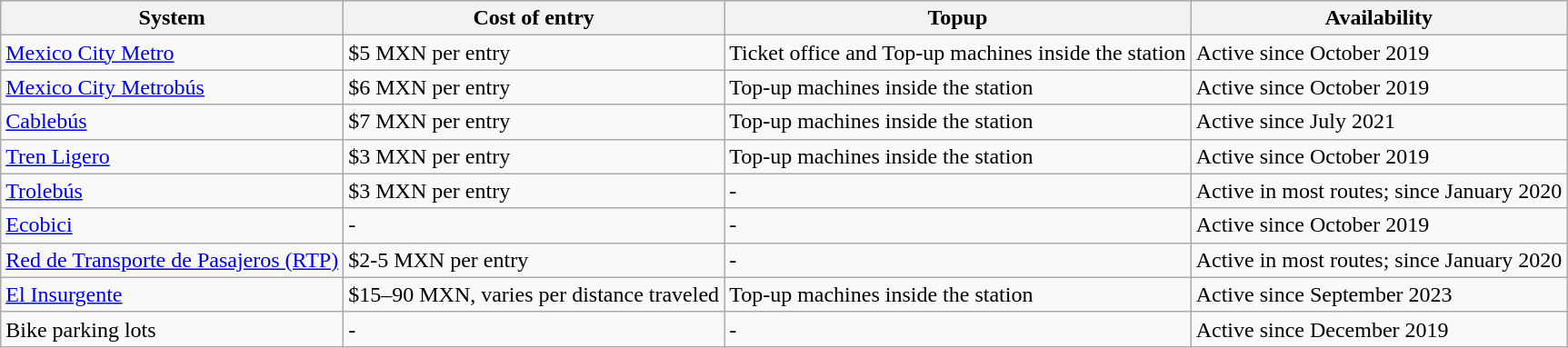<table class="wikitable">
<tr>
<th>System</th>
<th>Cost of entry</th>
<th>Topup</th>
<th>Availability</th>
</tr>
<tr>
<td><a href='#'>Mexico City Metro</a></td>
<td>$5 MXN per entry</td>
<td>Ticket office and Top-up machines inside the station</td>
<td>Active since October 2019</td>
</tr>
<tr>
<td><a href='#'>Mexico City Metrobús</a></td>
<td>$6 MXN per entry</td>
<td>Top-up machines inside the station</td>
<td>Active since October 2019</td>
</tr>
<tr>
<td><a href='#'>Cablebús</a></td>
<td>$7 MXN per entry</td>
<td>Top-up machines inside the station</td>
<td>Active since July 2021</td>
</tr>
<tr>
<td><a href='#'>Tren Ligero</a></td>
<td>$3 MXN per entry</td>
<td>Top-up machines inside the station</td>
<td>Active since October 2019</td>
</tr>
<tr>
<td><a href='#'>Trolebús</a></td>
<td>$3 MXN per entry</td>
<td>-</td>
<td>Active in most routes; since January 2020</td>
</tr>
<tr>
<td><a href='#'>Ecobici</a></td>
<td>-</td>
<td>-</td>
<td>Active since October 2019</td>
</tr>
<tr>
<td><a href='#'>Red de Transporte de Pasajeros (RTP)</a></td>
<td>$2-5 MXN per entry</td>
<td>-</td>
<td>Active in most routes; since January 2020</td>
</tr>
<tr>
<td><a href='#'>El Insurgente</a></td>
<td>$15–90 MXN, varies per distance traveled</td>
<td>Top-up machines inside the station</td>
<td>Active since September 2023</td>
</tr>
<tr>
<td>Bike parking lots</td>
<td>-</td>
<td>-</td>
<td>Active since December 2019</td>
</tr>
</table>
